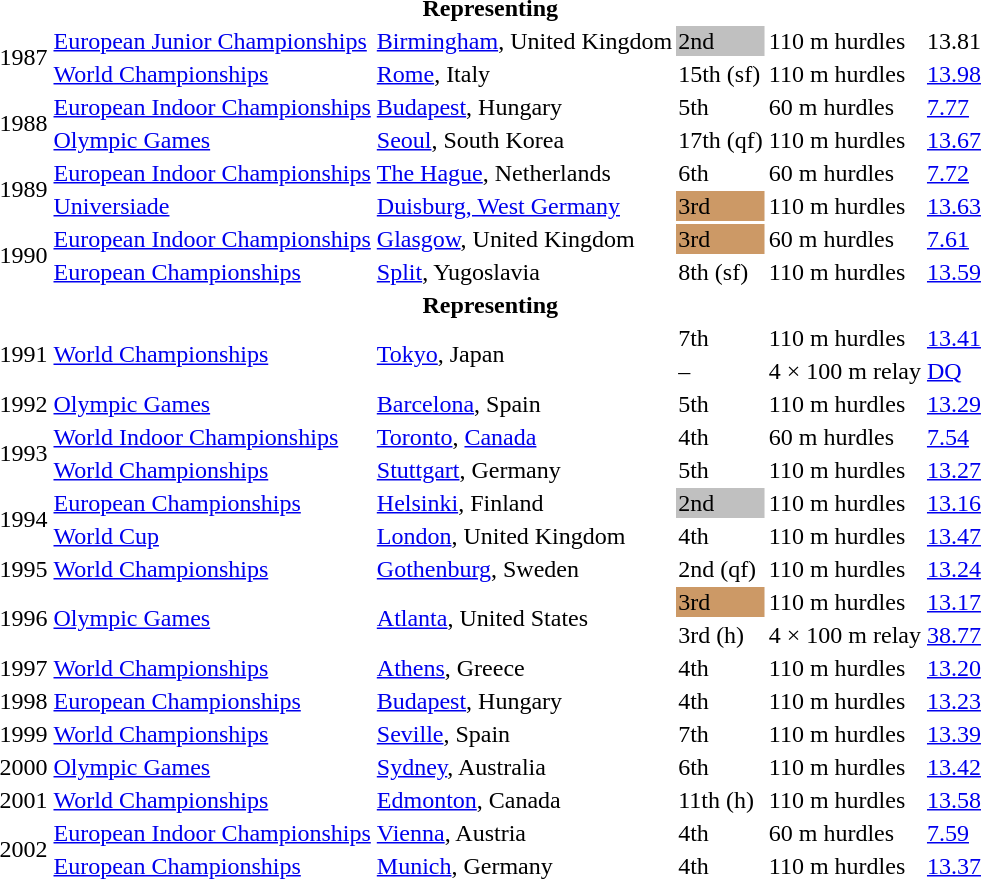<table>
<tr>
<th colspan="6">Representing </th>
</tr>
<tr>
<td rowspan=2>1987</td>
<td><a href='#'>European Junior Championships</a></td>
<td><a href='#'>Birmingham</a>, United Kingdom</td>
<td bgcolor=silver>2nd</td>
<td>110 m hurdles</td>
<td>13.81</td>
</tr>
<tr>
<td><a href='#'>World Championships</a></td>
<td><a href='#'>Rome</a>, Italy</td>
<td>15th (sf)</td>
<td>110 m hurdles</td>
<td><a href='#'>13.98</a></td>
</tr>
<tr>
<td rowspan=2>1988</td>
<td><a href='#'>European Indoor Championships</a></td>
<td><a href='#'>Budapest</a>, Hungary</td>
<td>5th</td>
<td>60 m hurdles</td>
<td><a href='#'>7.77</a></td>
</tr>
<tr>
<td><a href='#'>Olympic Games</a></td>
<td><a href='#'>Seoul</a>, South Korea</td>
<td>17th (qf)</td>
<td>110 m hurdles</td>
<td><a href='#'>13.67</a></td>
</tr>
<tr>
<td rowspan=2>1989</td>
<td><a href='#'>European Indoor Championships</a></td>
<td><a href='#'>The Hague</a>, Netherlands</td>
<td>6th</td>
<td>60 m hurdles</td>
<td><a href='#'>7.72</a></td>
</tr>
<tr>
<td><a href='#'>Universiade</a></td>
<td><a href='#'>Duisburg, West Germany</a></td>
<td bgcolor=CC9966>3rd</td>
<td>110 m hurdles</td>
<td><a href='#'>13.63</a></td>
</tr>
<tr>
<td rowspan=2>1990</td>
<td><a href='#'>European Indoor Championships</a></td>
<td><a href='#'>Glasgow</a>, United Kingdom</td>
<td bgcolor=CC9966>3rd</td>
<td>60 m hurdles</td>
<td><a href='#'>7.61</a></td>
</tr>
<tr>
<td><a href='#'>European Championships</a></td>
<td><a href='#'>Split</a>, Yugoslavia</td>
<td>8th (sf)</td>
<td>110 m hurdles</td>
<td><a href='#'>13.59</a></td>
</tr>
<tr>
<th colspan="6">Representing </th>
</tr>
<tr>
<td rowspan=2>1991</td>
<td rowspan=2><a href='#'>World Championships</a></td>
<td rowspan=2><a href='#'>Tokyo</a>, Japan</td>
<td>7th</td>
<td>110 m hurdles</td>
<td><a href='#'>13.41</a></td>
</tr>
<tr>
<td>–</td>
<td>4 × 100 m relay</td>
<td><a href='#'>DQ</a></td>
</tr>
<tr>
<td>1992</td>
<td><a href='#'>Olympic Games</a></td>
<td><a href='#'>Barcelona</a>, Spain</td>
<td>5th</td>
<td>110 m hurdles</td>
<td><a href='#'>13.29</a></td>
</tr>
<tr>
<td rowspan=2>1993</td>
<td><a href='#'>World Indoor Championships</a></td>
<td><a href='#'>Toronto</a>, <a href='#'>Canada</a></td>
<td>4th</td>
<td>60 m hurdles</td>
<td><a href='#'>7.54</a></td>
</tr>
<tr>
<td><a href='#'>World Championships</a></td>
<td><a href='#'>Stuttgart</a>, Germany</td>
<td>5th</td>
<td>110 m hurdles</td>
<td><a href='#'>13.27</a></td>
</tr>
<tr>
<td rowspan=2>1994</td>
<td><a href='#'>European Championships</a></td>
<td><a href='#'>Helsinki</a>, Finland</td>
<td bgcolor="silver">2nd</td>
<td>110 m hurdles</td>
<td><a href='#'>13.16</a></td>
</tr>
<tr>
<td><a href='#'>World Cup</a></td>
<td><a href='#'>London</a>, United Kingdom</td>
<td>4th</td>
<td>110 m hurdles</td>
<td><a href='#'>13.47</a></td>
</tr>
<tr>
<td>1995</td>
<td><a href='#'>World Championships</a></td>
<td><a href='#'>Gothenburg</a>, Sweden</td>
<td>2nd (qf)</td>
<td>110 m hurdles</td>
<td><a href='#'>13.24</a></td>
</tr>
<tr>
<td rowspan=2>1996</td>
<td rowspan=2><a href='#'>Olympic Games</a></td>
<td rowspan=2><a href='#'>Atlanta</a>, United States</td>
<td bgcolor=CC9966>3rd</td>
<td>110 m hurdles</td>
<td><a href='#'>13.17</a></td>
</tr>
<tr>
<td>3rd (h)</td>
<td>4 × 100 m relay</td>
<td><a href='#'>38.77</a></td>
</tr>
<tr>
<td>1997</td>
<td><a href='#'>World Championships</a></td>
<td><a href='#'>Athens</a>, Greece</td>
<td>4th</td>
<td>110 m hurdles</td>
<td><a href='#'>13.20</a></td>
</tr>
<tr>
<td>1998</td>
<td><a href='#'>European Championships</a></td>
<td><a href='#'>Budapest</a>, Hungary</td>
<td>4th</td>
<td>110 m hurdles</td>
<td><a href='#'>13.23</a></td>
</tr>
<tr>
<td>1999</td>
<td><a href='#'>World Championships</a></td>
<td><a href='#'>Seville</a>, Spain</td>
<td>7th</td>
<td>110 m hurdles</td>
<td><a href='#'>13.39</a></td>
</tr>
<tr>
<td>2000</td>
<td><a href='#'>Olympic Games</a></td>
<td><a href='#'>Sydney</a>, Australia</td>
<td>6th</td>
<td>110 m hurdles</td>
<td><a href='#'>13.42</a></td>
</tr>
<tr>
<td>2001</td>
<td><a href='#'>World Championships</a></td>
<td><a href='#'>Edmonton</a>, Canada</td>
<td>11th (h)</td>
<td>110 m hurdles</td>
<td><a href='#'>13.58</a></td>
</tr>
<tr>
<td rowspan=2>2002</td>
<td><a href='#'>European Indoor Championships</a></td>
<td><a href='#'>Vienna</a>, Austria</td>
<td>4th</td>
<td>60 m hurdles</td>
<td><a href='#'>7.59</a></td>
</tr>
<tr>
<td><a href='#'>European Championships</a></td>
<td><a href='#'>Munich</a>, Germany</td>
<td>4th</td>
<td>110 m hurdles</td>
<td><a href='#'>13.37</a></td>
</tr>
</table>
